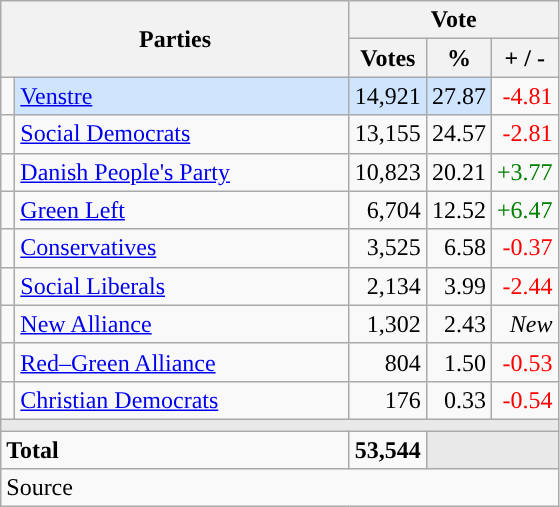<table class="wikitable" style="text-align:right;">
<tr>
<th style="text-align:centre;" rowspan="2" colspan="2" width="225">Parties</th>
<th colspan="3">Vote</th>
</tr>
<tr>
<th width="15">Votes</th>
<th width="15">%</th>
<th width="15">+ / -</th>
</tr>
<tr>
<td width="2" style="color:inherit;background:"></td>
<td bgcolor=#cfe5fe  align="left"><a href='#'>Venstre</a></td>
<td bgcolor=#cfe5fe>14,921</td>
<td bgcolor=#cfe5fe>27.87</td>
<td style=color:red;>-4.81</td>
</tr>
<tr>
<td width="2" style="color:inherit;background:"></td>
<td align="left"><a href='#'>Social Democrats</a></td>
<td>13,155</td>
<td>24.57</td>
<td style=color:red;>-2.81</td>
</tr>
<tr>
<td width="2" style="color:inherit;background:"></td>
<td align="left"><a href='#'>Danish People's Party</a></td>
<td>10,823</td>
<td>20.21</td>
<td style=color:green;>+3.77</td>
</tr>
<tr>
<td width="2" style="color:inherit;background:"></td>
<td align="left"><a href='#'>Green Left</a></td>
<td>6,704</td>
<td>12.52</td>
<td style=color:green;>+6.47</td>
</tr>
<tr>
<td width="2" style="color:inherit;background:"></td>
<td align="left"><a href='#'>Conservatives</a></td>
<td>3,525</td>
<td>6.58</td>
<td style=color:red;>-0.37</td>
</tr>
<tr>
<td width="2" style="color:inherit;background:"></td>
<td align="left"><a href='#'>Social Liberals</a></td>
<td>2,134</td>
<td>3.99</td>
<td style=color:red;>-2.44</td>
</tr>
<tr>
<td width="2" style="color:inherit;background:"></td>
<td align="left"><a href='#'>New Alliance</a></td>
<td>1,302</td>
<td>2.43</td>
<td><em>New</em></td>
</tr>
<tr>
<td width="2" style="color:inherit;background:"></td>
<td align="left"><a href='#'>Red–Green Alliance</a></td>
<td>804</td>
<td>1.50</td>
<td style=color:red;>-0.53</td>
</tr>
<tr>
<td width="2" style="color:inherit;background:"></td>
<td align="left"><a href='#'>Christian Democrats</a></td>
<td>176</td>
<td>0.33</td>
<td style=color:red;>-0.54</td>
</tr>
<tr>
<td colspan="7" bgcolor="#E9E9E9"></td>
</tr>
<tr>
<td align="left" colspan="2"><strong>Total</strong></td>
<td><strong>53,544</strong></td>
<td bgcolor="#E9E9E9" colspan="2"></td>
</tr>
<tr>
<td align="left" colspan="6">Source</td>
</tr>
</table>
